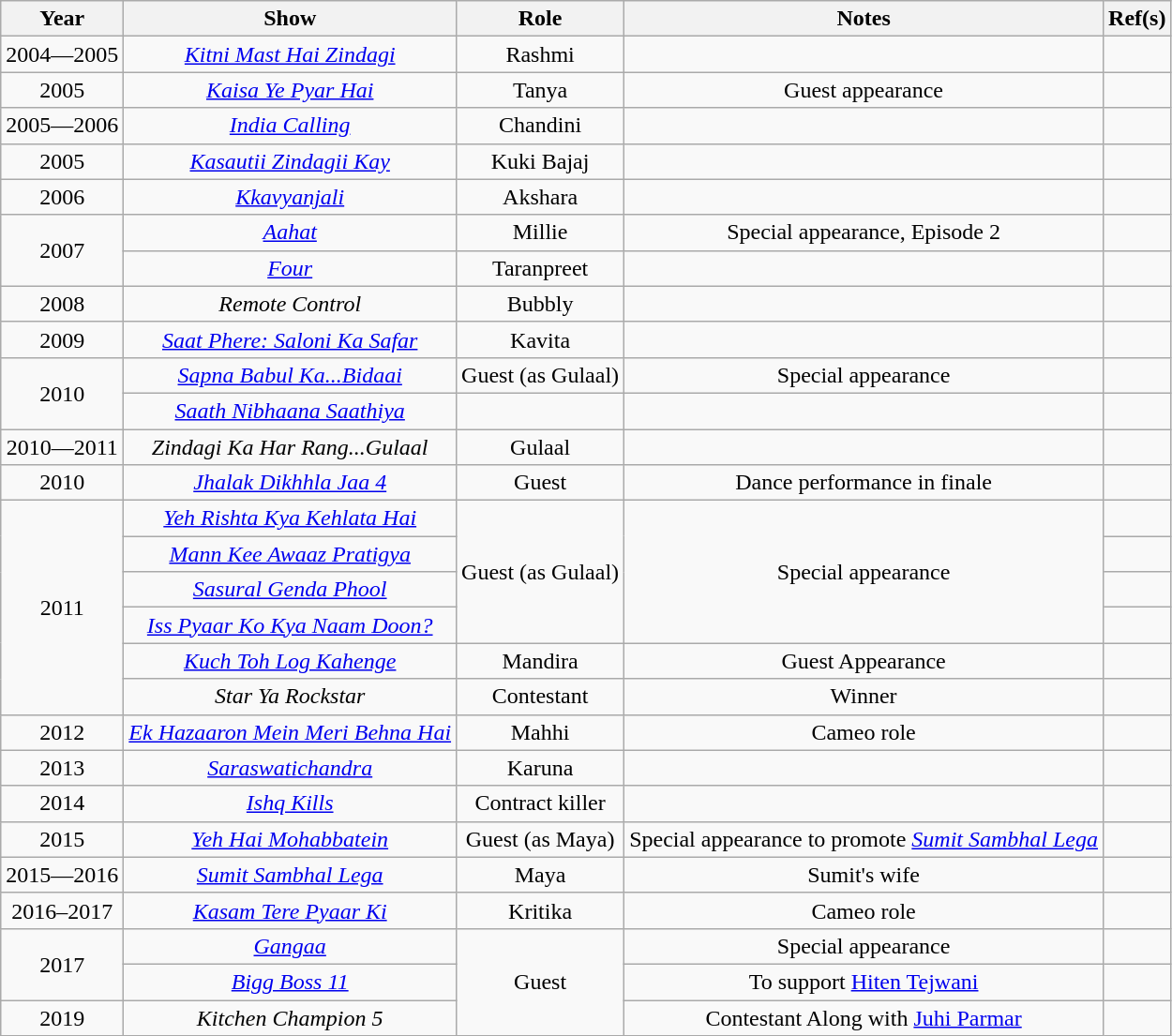<table class="wikitable" style="text-align:center;">
<tr>
<th>Year</th>
<th>Show</th>
<th>Role</th>
<th>Notes</th>
<th>Ref(s)</th>
</tr>
<tr>
<td>2004—2005</td>
<td><em><a href='#'>Kitni Mast Hai Zindagi</a></em></td>
<td>Rashmi</td>
<td></td>
<td></td>
</tr>
<tr>
<td>2005</td>
<td><em><a href='#'>Kaisa Ye Pyar Hai</a></em></td>
<td>Tanya</td>
<td>Guest appearance</td>
<td></td>
</tr>
<tr>
<td>2005—2006</td>
<td><em><a href='#'>India Calling</a></em></td>
<td>Chandini</td>
<td></td>
<td></td>
</tr>
<tr>
<td>2005</td>
<td><em><a href='#'>Kasautii Zindagii Kay</a></em></td>
<td>Kuki Bajaj</td>
<td></td>
<td></td>
</tr>
<tr>
<td>2006</td>
<td><em><a href='#'>Kkavyanjali</a></em></td>
<td>Akshara</td>
<td></td>
<td></td>
</tr>
<tr>
<td rowspan="2">2007</td>
<td><em><a href='#'>Aahat</a></em></td>
<td>Millie</td>
<td>Special appearance, Episode 2</td>
<td></td>
</tr>
<tr>
<td><em><a href='#'>Four</a></em></td>
<td>Taranpreet</td>
<td></td>
<td></td>
</tr>
<tr>
<td>2008</td>
<td><em>Remote Control</em></td>
<td>Bubbly</td>
<td></td>
<td></td>
</tr>
<tr>
<td>2009</td>
<td><em><a href='#'>Saat Phere: Saloni Ka Safar</a></em></td>
<td>Kavita</td>
<td></td>
<td></td>
</tr>
<tr>
<td rowspan="2">2010</td>
<td><em><a href='#'>Sapna Babul Ka...Bidaai</a></em></td>
<td>Guest (as Gulaal)</td>
<td>Special appearance</td>
<td></td>
</tr>
<tr>
<td><em><a href='#'>Saath Nibhaana Saathiya</a></em></td>
<td></td>
<td></td>
<td></td>
</tr>
<tr>
<td>2010—2011</td>
<td><em>Zindagi Ka Har Rang...Gulaal</em></td>
<td>Gulaal</td>
<td></td>
<td></td>
</tr>
<tr>
<td>2010</td>
<td><em><a href='#'>Jhalak Dikhhla Jaa 4</a></em></td>
<td>Guest</td>
<td>Dance performance in finale</td>
<td></td>
</tr>
<tr>
<td rowspan="6">2011</td>
<td><em><a href='#'>Yeh Rishta Kya Kehlata Hai</a></em></td>
<td rowspan="4">Guest (as Gulaal)</td>
<td rowspan="4">Special appearance</td>
<td></td>
</tr>
<tr>
<td><em><a href='#'>Mann Kee Awaaz Pratigya</a></em></td>
<td></td>
</tr>
<tr>
<td><em><a href='#'>Sasural Genda Phool</a></em></td>
<td></td>
</tr>
<tr>
<td><em><a href='#'>Iss Pyaar Ko Kya Naam Doon?</a></em></td>
<td></td>
</tr>
<tr>
<td><em><a href='#'>Kuch Toh Log Kahenge</a></em></td>
<td>Mandira</td>
<td>Guest Appearance</td>
<td></td>
</tr>
<tr>
<td><em>Star Ya Rockstar</em></td>
<td>Contestant</td>
<td>Winner</td>
<td></td>
</tr>
<tr>
<td>2012</td>
<td><em><a href='#'>Ek Hazaaron Mein Meri Behna Hai</a></em></td>
<td>Mahhi</td>
<td>Cameo role</td>
<td></td>
</tr>
<tr>
<td>2013</td>
<td><em><a href='#'>Saraswatichandra</a></em></td>
<td>Karuna</td>
<td></td>
<td></td>
</tr>
<tr>
<td>2014</td>
<td><em><a href='#'>Ishq Kills</a></em></td>
<td>Contract killer</td>
<td></td>
<td></td>
</tr>
<tr>
<td>2015</td>
<td><em><a href='#'>Yeh Hai Mohabbatein</a></em></td>
<td>Guest (as Maya)</td>
<td>Special appearance to promote <em><a href='#'>Sumit Sambhal Lega</a></em></td>
<td></td>
</tr>
<tr>
<td>2015—2016</td>
<td><em><a href='#'>Sumit Sambhal Lega</a></em></td>
<td>Maya</td>
<td>Sumit's wife</td>
<td></td>
</tr>
<tr>
<td>2016–2017</td>
<td><em><a href='#'>Kasam Tere Pyaar Ki</a></em></td>
<td>Kritika</td>
<td>Cameo role</td>
<td></td>
</tr>
<tr>
<td rowspan="2">2017</td>
<td><em><a href='#'>Gangaa</a></em></td>
<td rowspan="3">Guest</td>
<td>Special appearance</td>
<td></td>
</tr>
<tr>
<td><em><a href='#'>Bigg Boss 11</a></em></td>
<td>To support <a href='#'>Hiten Tejwani</a></td>
<td></td>
</tr>
<tr>
<td>2019</td>
<td><em>Kitchen Champion 5</em></td>
<td>Contestant Along with <a href='#'>Juhi Parmar</a></td>
<td></td>
</tr>
</table>
